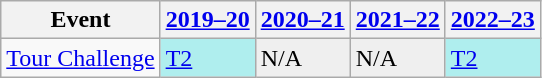<table class="wikitable" border="1">
<tr>
<th>Event</th>
<th><a href='#'>2019–20</a></th>
<th><a href='#'>2020–21</a></th>
<th><a href='#'>2021–22</a></th>
<th><a href='#'>2022–23</a></th>
</tr>
<tr>
<td><a href='#'>Tour Challenge</a></td>
<td style="background:#afeeee;"><a href='#'>T2</a></td>
<td style="background:#EFEFEF;">N/A</td>
<td style="background:#EFEFEF;">N/A</td>
<td style="background:#afeeee;"><a href='#'>T2</a></td>
</tr>
</table>
